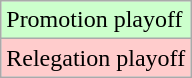<table class=wikitable>
<tr>
<td bgcolor=ccffcc>Promotion playoff</td>
</tr>
<tr>
<td bgcolor=ffcccc>Relegation playoff</td>
</tr>
</table>
